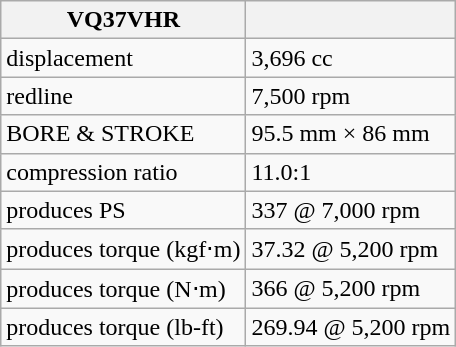<table class="wikitable">
<tr>
<th>VQ37VHR</th>
<th></th>
</tr>
<tr>
<td>displacement</td>
<td>3,696 cc</td>
</tr>
<tr>
<td>redline</td>
<td>7,500 rpm</td>
</tr>
<tr>
<td>BORE & STROKE</td>
<td>95.5 mm × 86 mm</td>
</tr>
<tr>
<td>compression ratio</td>
<td>11.0:1</td>
</tr>
<tr>
<td>produces PS</td>
<td>337 @ 7,000 rpm</td>
</tr>
<tr>
<td>produces torque (kgf⋅m)</td>
<td>37.32 @ 5,200 rpm</td>
</tr>
<tr>
<td>produces torque (N⋅m)</td>
<td>366 @ 5,200 rpm</td>
</tr>
<tr>
<td>produces torque (lb-ft)</td>
<td>269.94 @ 5,200 rpm</td>
</tr>
</table>
